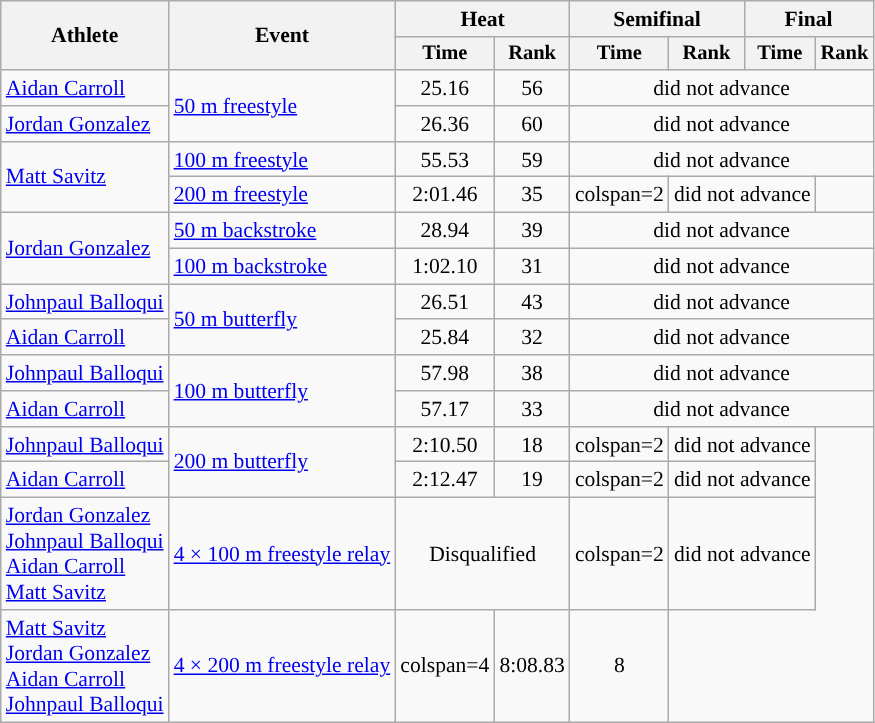<table class=wikitable style=font-size:90%>
<tr>
<th rowspan=2>Athlete</th>
<th rowspan=2>Event</th>
<th colspan=2>Heat</th>
<th colspan=2>Semifinal</th>
<th colspan=2>Final</th>
</tr>
<tr style=font-size:95%>
<th>Time</th>
<th>Rank</th>
<th>Time</th>
<th>Rank</th>
<th>Time</th>
<th>Rank</th>
</tr>
<tr align=center>
<td align=left><a href='#'>Aidan Carroll</a></td>
<td align=left rowspan="2"><a href='#'>50 m freestyle</a></td>
<td>25.16</td>
<td>56</td>
<td colspan=4>did not advance</td>
</tr>
<tr align=center>
<td align=left><a href='#'>Jordan Gonzalez</a></td>
<td>26.36</td>
<td>60</td>
<td colspan=4>did not advance</td>
</tr>
<tr align=center>
<td align=left rowspan=2><a href='#'>Matt Savitz</a></td>
<td align=left rowspan="1"><a href='#'>100 m freestyle</a></td>
<td>55.53</td>
<td>59</td>
<td colspan=4>did not advance</td>
</tr>
<tr align=center>
<td align=left rowspan="1"><a href='#'>200 m freestyle</a></td>
<td>2:01.46</td>
<td>35</td>
<td>colspan=2 </td>
<td colspan=2>did not advance</td>
</tr>
<tr align=center>
<td align=left rowspan=2><a href='#'>Jordan Gonzalez</a></td>
<td style="text-align:left;"><a href='#'>50 m backstroke</a></td>
<td>28.94</td>
<td>39</td>
<td colspan=4>did not advance</td>
</tr>
<tr align=center>
<td style="text-align:left;"><a href='#'>100 m backstroke</a></td>
<td>1:02.10</td>
<td>31</td>
<td colspan=4>did not advance</td>
</tr>
<tr align=center>
<td align=left><a href='#'>Johnpaul Balloqui</a></td>
<td align=left rowspan="2"><a href='#'>50 m butterfly</a></td>
<td>26.51</td>
<td>43</td>
<td colspan=4>did not advance</td>
</tr>
<tr align=center>
<td align=left><a href='#'>Aidan Carroll</a></td>
<td>25.84</td>
<td>32</td>
<td colspan=4>did not advance</td>
</tr>
<tr align=center>
<td align=left><a href='#'>Johnpaul Balloqui</a></td>
<td align=left rowspan="2"><a href='#'>100 m butterfly</a></td>
<td>57.98</td>
<td>38</td>
<td colspan=4>did not advance</td>
</tr>
<tr align=center>
<td align=left><a href='#'>Aidan Carroll</a></td>
<td>57.17</td>
<td>33</td>
<td colspan=4>did not advance</td>
</tr>
<tr align=center>
<td align=left><a href='#'>Johnpaul Balloqui</a></td>
<td align=left rowspan=2><a href='#'>200 m butterfly</a></td>
<td>2:10.50</td>
<td>18</td>
<td>colspan=2 </td>
<td colspan=2>did not advance</td>
</tr>
<tr align=center>
<td align=left><a href='#'>Aidan Carroll</a></td>
<td>2:12.47</td>
<td>19</td>
<td>colspan=2 </td>
<td colspan=2>did not advance</td>
</tr>
<tr align=center>
<td align=left><a href='#'>Jordan Gonzalez</a><br><a href='#'>Johnpaul Balloqui</a><br><a href='#'>Aidan Carroll</a><br><a href='#'>Matt Savitz</a></td>
<td align=left><a href='#'>4 × 100 m freestyle relay</a></td>
<td colspan=2>Disqualified</td>
<td>colspan=2 </td>
<td colspan=2>did not advance</td>
</tr>
<tr align=center>
<td align=left><a href='#'>Matt Savitz</a><br><a href='#'>Jordan Gonzalez</a><br><a href='#'>Aidan Carroll</a><br><a href='#'>Johnpaul Balloqui</a></td>
<td align=left><a href='#'>4 × 200 m freestyle relay</a></td>
<td>colspan=4 </td>
<td>8:08.83</td>
<td>8</td>
</tr>
</table>
